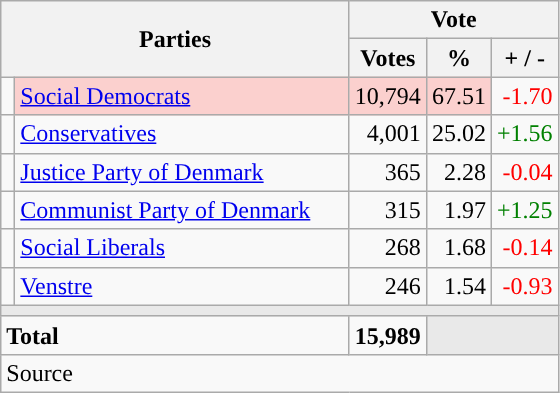<table class="wikitable" style="text-align:right;">
<tr>
<th style="text-align:centre;" rowspan="2" colspan="2" width="225">Parties</th>
<th colspan="3">Vote</th>
</tr>
<tr>
<th width="15">Votes</th>
<th width="15">%</th>
<th width="15">+ / -</th>
</tr>
<tr>
<td width="2" style="color:inherit;background:"></td>
<td bgcolor=#fbd0ce  align="left"><a href='#'>Social Democrats</a></td>
<td bgcolor=#fbd0ce>10,794</td>
<td bgcolor=#fbd0ce>67.51</td>
<td style=color:red;>-1.70</td>
</tr>
<tr>
<td width="2" style="color:inherit;background:"></td>
<td align="left"><a href='#'>Conservatives</a></td>
<td>4,001</td>
<td>25.02</td>
<td style=color:green;>+1.56</td>
</tr>
<tr>
<td width="2" style="color:inherit;background:"></td>
<td align="left"><a href='#'>Justice Party of Denmark</a></td>
<td>365</td>
<td>2.28</td>
<td style=color:red;>-0.04</td>
</tr>
<tr>
<td width="2" style="color:inherit;background:"></td>
<td align="left"><a href='#'>Communist Party of Denmark</a></td>
<td>315</td>
<td>1.97</td>
<td style=color:green;>+1.25</td>
</tr>
<tr>
<td width="2" style="color:inherit;background:"></td>
<td align="left"><a href='#'>Social Liberals</a></td>
<td>268</td>
<td>1.68</td>
<td style=color:red;>-0.14</td>
</tr>
<tr>
<td width="2" style="color:inherit;background:"></td>
<td align="left"><a href='#'>Venstre</a></td>
<td>246</td>
<td>1.54</td>
<td style=color:red;>-0.93</td>
</tr>
<tr>
<td colspan="7" bgcolor="#E9E9E9"></td>
</tr>
<tr>
<td align="left" colspan="2"><strong>Total</strong></td>
<td><strong>15,989</strong></td>
<td bgcolor="#E9E9E9" colspan="2"></td>
</tr>
<tr>
<td align="left" colspan="6">Source</td>
</tr>
</table>
